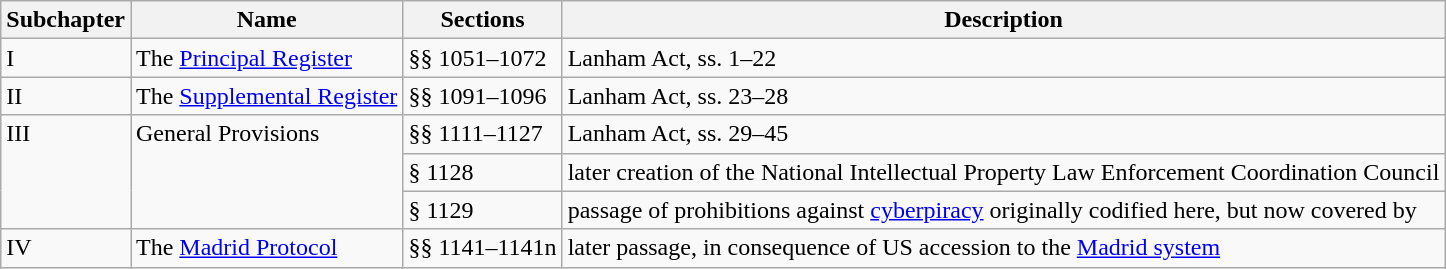<table class="wikitable">
<tr>
<th>Subchapter</th>
<th>Name</th>
<th>Sections</th>
<th>Description</th>
</tr>
<tr valign="top">
<td>I</td>
<td>The <a href='#'>Principal Register</a></td>
<td>§§ 1051–1072</td>
<td>Lanham Act, ss. 1–22</td>
</tr>
<tr valign="top">
<td>II</td>
<td>The <a href='#'>Supplemental Register</a></td>
<td>§§ 1091–1096</td>
<td>Lanham Act, ss. 23–28</td>
</tr>
<tr valign="top">
<td rowspan = "3">III</td>
<td rowspan = "3">General Provisions</td>
<td>§§ 1111–1127</td>
<td>Lanham Act, ss. 29–45</td>
</tr>
<tr valign="top">
<td>§ 1128</td>
<td>later creation of the National Intellectual Property Law Enforcement Coordination Council</td>
</tr>
<tr valign="top">
<td>§ 1129</td>
<td>passage of prohibitions against <a href='#'>cyberpiracy</a> originally codified here, but now covered by </td>
</tr>
<tr valign="top">
<td>IV</td>
<td>The <a href='#'>Madrid Protocol</a></td>
<td>§§ 1141–1141n</td>
<td>later passage, in consequence of US accession to the <a href='#'>Madrid system</a></td>
</tr>
</table>
